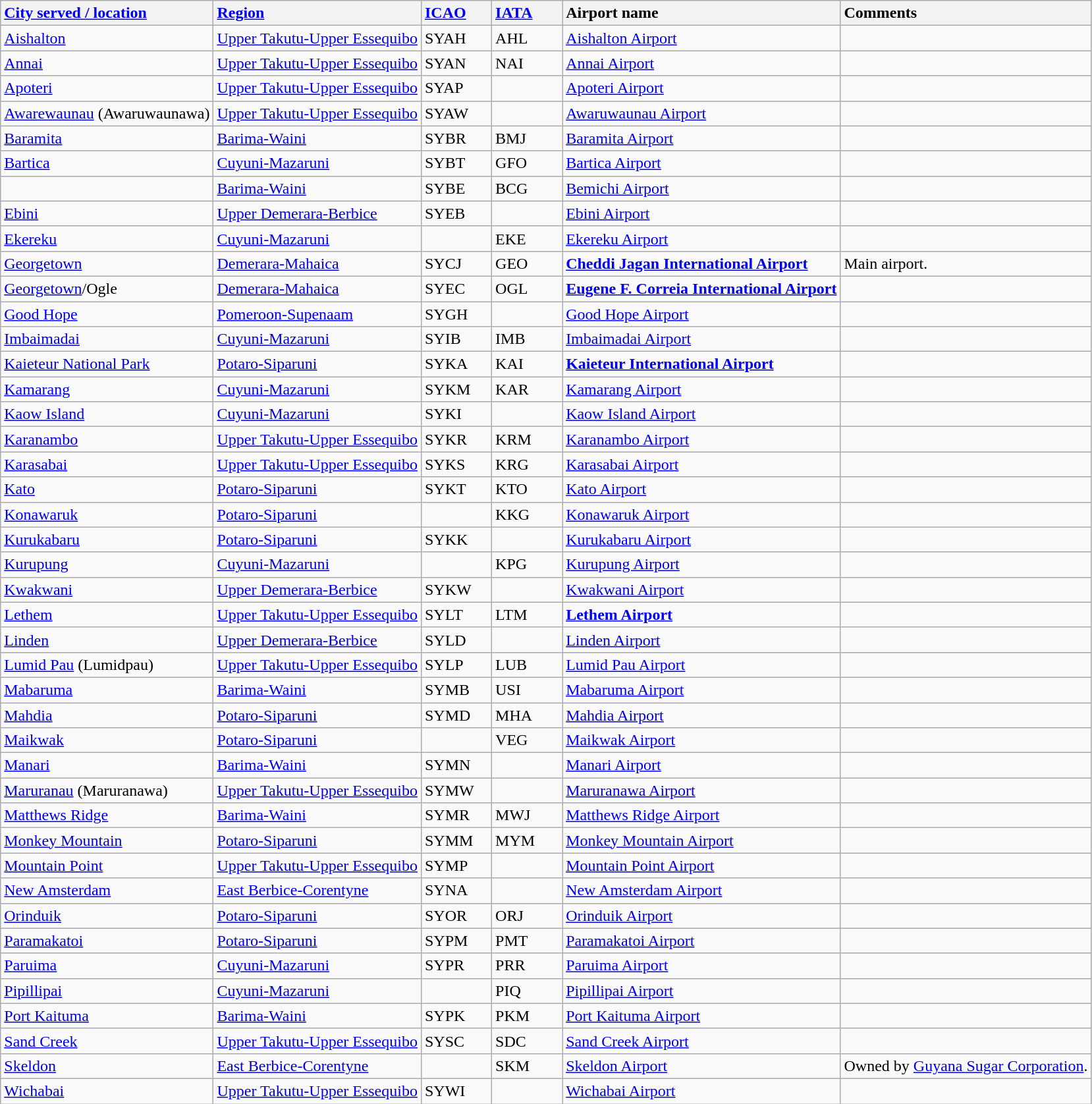<table class="wikitable sortable">
<tr>
<th style="text-align:left; white-space:nowrap;"><a href='#'>City served / location</a></th>
<th style="text-align:left;"><a href='#'>Region</a></th>
<th style="text-align:left; width:4em;"><a href='#'>ICAO</a></th>
<th style="text-align:left; width:4em;"><a href='#'>IATA</a></th>
<th style="text-align:left; white-space:nowrap;">Airport name</th>
<th style="text-align:left; white-space:nowrap;">Comments</th>
</tr>
<tr valign=top>
<td><a href='#'>Aishalton</a></td>
<td><a href='#'>Upper Takutu-Upper Essequibo</a></td>
<td>SYAH</td>
<td>AHL</td>
<td><a href='#'>Aishalton Airport</a></td>
<td></td>
</tr>
<tr valign=top>
<td><a href='#'>Annai</a></td>
<td><a href='#'>Upper Takutu-Upper Essequibo</a></td>
<td>SYAN</td>
<td>NAI</td>
<td><a href='#'>Annai Airport</a></td>
<td></td>
</tr>
<tr valign=top>
<td><a href='#'>Apoteri</a></td>
<td><a href='#'>Upper Takutu-Upper Essequibo</a></td>
<td>SYAP</td>
<td></td>
<td><a href='#'>Apoteri Airport</a></td>
<td></td>
</tr>
<tr valign=top>
<td><a href='#'>Awarewaunau</a> (Awaruwaunawa)</td>
<td><a href='#'>Upper Takutu-Upper Essequibo</a></td>
<td>SYAW</td>
<td></td>
<td><a href='#'>Awaruwaunau Airport</a></td>
<td></td>
</tr>
<tr valign=top>
<td><a href='#'>Baramita</a></td>
<td><a href='#'>Barima-Waini</a></td>
<td>SYBR</td>
<td>BMJ</td>
<td><a href='#'>Baramita Airport</a></td>
<td></td>
</tr>
<tr valign=top>
<td><a href='#'>Bartica</a></td>
<td><a href='#'>Cuyuni-Mazaruni</a></td>
<td>SYBT</td>
<td>GFO</td>
<td><a href='#'>Bartica Airport</a></td>
<td></td>
</tr>
<tr valign=top>
<td></td>
<td><a href='#'>Barima-Waini</a></td>
<td>SYBE</td>
<td>BCG</td>
<td><a href='#'>Bemichi Airport</a></td>
<td></td>
</tr>
<tr valign=top>
<td><a href='#'>Ebini</a></td>
<td><a href='#'>Upper Demerara-Berbice</a></td>
<td>SYEB</td>
<td></td>
<td><a href='#'>Ebini Airport</a></td>
<td></td>
</tr>
<tr valign=top>
<td><a href='#'>Ekereku</a></td>
<td><a href='#'>Cuyuni-Mazaruni</a></td>
<td></td>
<td>EKE</td>
<td><a href='#'>Ekereku Airport</a></td>
<td></td>
</tr>
<tr valign=top>
<td><a href='#'>Georgetown</a></td>
<td><a href='#'>Demerara-Mahaica</a></td>
<td>SYCJ</td>
<td>GEO</td>
<td><strong><a href='#'>Cheddi Jagan International Airport</a></strong></td>
<td>Main airport.</td>
</tr>
<tr valign=top>
<td><a href='#'>Georgetown</a>/Ogle</td>
<td><a href='#'>Demerara-Mahaica</a></td>
<td>SYEC</td>
<td>OGL</td>
<td><strong><a href='#'>Eugene F. Correia International Airport</a></strong></td>
<td></td>
</tr>
<tr valign=top>
<td><a href='#'>Good Hope</a></td>
<td><a href='#'>Pomeroon-Supenaam</a></td>
<td>SYGH</td>
<td></td>
<td><a href='#'>Good Hope Airport</a></td>
<td></td>
</tr>
<tr valign=top>
<td><a href='#'>Imbaimadai</a></td>
<td><a href='#'>Cuyuni-Mazaruni</a></td>
<td>SYIB</td>
<td>IMB</td>
<td><a href='#'>Imbaimadai Airport</a></td>
<td></td>
</tr>
<tr valign=top>
<td><a href='#'>Kaieteur National Park</a></td>
<td><a href='#'>Potaro-Siparuni</a></td>
<td>SYKA</td>
<td>KAI</td>
<td><strong><a href='#'>Kaieteur International Airport</a></strong></td>
<td></td>
</tr>
<tr valign=top>
<td><a href='#'>Kamarang</a></td>
<td><a href='#'>Cuyuni-Mazaruni</a></td>
<td>SYKM</td>
<td>KAR</td>
<td><a href='#'>Kamarang Airport</a></td>
<td></td>
</tr>
<tr valign=top>
<td><a href='#'>Kaow Island</a></td>
<td><a href='#'>Cuyuni-Mazaruni</a></td>
<td>SYKI</td>
<td></td>
<td><a href='#'>Kaow Island Airport</a></td>
<td></td>
</tr>
<tr valign=top>
<td><a href='#'>Karanambo</a></td>
<td><a href='#'>Upper Takutu-Upper Essequibo</a></td>
<td>SYKR</td>
<td>KRM</td>
<td><a href='#'>Karanambo Airport</a></td>
<td></td>
</tr>
<tr valign=top>
<td><a href='#'>Karasabai</a></td>
<td><a href='#'>Upper Takutu-Upper Essequibo</a></td>
<td>SYKS</td>
<td>KRG</td>
<td><a href='#'>Karasabai Airport</a></td>
<td></td>
</tr>
<tr valign=top>
<td><a href='#'>Kato</a></td>
<td><a href='#'>Potaro-Siparuni</a></td>
<td>SYKT</td>
<td>KTO</td>
<td><a href='#'>Kato Airport</a></td>
<td></td>
</tr>
<tr valign=top>
<td><a href='#'>Konawaruk</a></td>
<td><a href='#'>Potaro-Siparuni</a></td>
<td></td>
<td>KKG</td>
<td><a href='#'>Konawaruk Airport</a></td>
<td></td>
</tr>
<tr valign=top>
<td><a href='#'>Kurukabaru</a></td>
<td><a href='#'>Potaro-Siparuni</a></td>
<td>SYKK</td>
<td></td>
<td><a href='#'>Kurukabaru Airport</a></td>
<td></td>
</tr>
<tr valign=top>
<td><a href='#'>Kurupung</a></td>
<td><a href='#'>Cuyuni-Mazaruni</a></td>
<td></td>
<td>KPG</td>
<td><a href='#'>Kurupung Airport</a></td>
<td></td>
</tr>
<tr valign=top>
<td><a href='#'>Kwakwani</a></td>
<td><a href='#'>Upper Demerara-Berbice</a></td>
<td>SYKW</td>
<td></td>
<td><a href='#'>Kwakwani Airport</a></td>
<td></td>
</tr>
<tr valign=top>
<td><a href='#'>Lethem</a></td>
<td><a href='#'>Upper Takutu-Upper Essequibo</a></td>
<td>SYLT</td>
<td>LTM</td>
<td><strong><a href='#'>Lethem Airport</a></strong></td>
<td></td>
</tr>
<tr valign=top>
<td><a href='#'>Linden</a></td>
<td><a href='#'>Upper Demerara-Berbice</a></td>
<td>SYLD</td>
<td></td>
<td><a href='#'>Linden Airport</a></td>
<td></td>
</tr>
<tr valign=top>
<td><a href='#'>Lumid Pau</a> (Lumidpau)</td>
<td><a href='#'>Upper Takutu-Upper Essequibo</a></td>
<td>SYLP</td>
<td>LUB</td>
<td><a href='#'>Lumid Pau Airport</a></td>
<td></td>
</tr>
<tr valign=top>
<td><a href='#'>Mabaruma</a></td>
<td><a href='#'>Barima-Waini</a></td>
<td>SYMB</td>
<td>USI</td>
<td><a href='#'>Mabaruma Airport</a></td>
<td></td>
</tr>
<tr valign=top>
<td><a href='#'>Mahdia</a></td>
<td><a href='#'>Potaro-Siparuni</a></td>
<td>SYMD</td>
<td>MHA</td>
<td><a href='#'>Mahdia Airport</a></td>
</tr>
<tr valign=top>
<td><a href='#'>Maikwak</a></td>
<td><a href='#'>Potaro-Siparuni</a></td>
<td></td>
<td>VEG</td>
<td><a href='#'>Maikwak Airport</a></td>
<td></td>
</tr>
<tr valign=top>
<td><a href='#'>Manari</a></td>
<td><a href='#'>Barima-Waini</a></td>
<td>SYMN</td>
<td></td>
<td><a href='#'>Manari Airport</a></td>
<td></td>
</tr>
<tr valign=top>
<td><a href='#'>Maruranau</a> (Maruranawa)</td>
<td><a href='#'>Upper Takutu-Upper Essequibo</a></td>
<td>SYMW</td>
<td></td>
<td><a href='#'>Maruranawa Airport</a></td>
<td></td>
</tr>
<tr valign=top>
<td><a href='#'>Matthews Ridge</a></td>
<td><a href='#'>Barima-Waini</a></td>
<td>SYMR</td>
<td>MWJ</td>
<td><a href='#'>Matthews Ridge Airport</a></td>
<td></td>
</tr>
<tr valign=top>
<td><a href='#'>Monkey Mountain</a></td>
<td><a href='#'>Potaro-Siparuni</a></td>
<td>SYMM</td>
<td>MYM</td>
<td><a href='#'>Monkey Mountain Airport</a></td>
<td></td>
</tr>
<tr valign=top>
<td><a href='#'>Mountain Point</a></td>
<td><a href='#'>Upper Takutu-Upper Essequibo</a></td>
<td>SYMP</td>
<td></td>
<td><a href='#'>Mountain Point Airport</a></td>
<td></td>
</tr>
<tr valign=top>
<td><a href='#'>New Amsterdam</a></td>
<td><a href='#'>East Berbice-Corentyne</a></td>
<td>SYNA</td>
<td></td>
<td><a href='#'>New Amsterdam Airport</a></td>
<td></td>
</tr>
<tr valign=top>
<td><a href='#'>Orinduik</a></td>
<td><a href='#'>Potaro-Siparuni</a></td>
<td>SYOR</td>
<td>ORJ</td>
<td><a href='#'>Orinduik Airport</a></td>
<td></td>
</tr>
<tr valign=top>
<td><a href='#'>Paramakatoi</a></td>
<td><a href='#'>Potaro-Siparuni</a></td>
<td>SYPM</td>
<td>PMT</td>
<td><a href='#'>Paramakatoi Airport</a></td>
<td></td>
</tr>
<tr valign=top>
<td><a href='#'>Paruima</a></td>
<td><a href='#'>Cuyuni-Mazaruni</a></td>
<td>SYPR</td>
<td>PRR</td>
<td><a href='#'>Paruima Airport</a></td>
<td></td>
</tr>
<tr valign=top>
<td><a href='#'>Pipillipai</a></td>
<td><a href='#'>Cuyuni-Mazaruni</a></td>
<td></td>
<td>PIQ</td>
<td><a href='#'>Pipillipai Airport</a></td>
<td></td>
</tr>
<tr valign=top>
<td><a href='#'>Port Kaituma</a></td>
<td><a href='#'>Barima-Waini</a></td>
<td>SYPK</td>
<td>PKM</td>
<td><a href='#'>Port Kaituma Airport</a></td>
<td></td>
</tr>
<tr valign=top>
<td><a href='#'>Sand Creek</a></td>
<td><a href='#'>Upper Takutu-Upper Essequibo</a></td>
<td>SYSC</td>
<td>SDC</td>
<td><a href='#'>Sand Creek Airport</a></td>
<td></td>
</tr>
<tr valign=top>
<td><a href='#'>Skeldon</a></td>
<td><a href='#'>East Berbice-Corentyne</a></td>
<td></td>
<td>SKM</td>
<td><a href='#'>Skeldon Airport</a></td>
<td>Owned by <a href='#'>Guyana Sugar Corporation</a>.</td>
</tr>
<tr valign=top>
<td><a href='#'>Wichabai</a></td>
<td><a href='#'>Upper Takutu-Upper Essequibo</a></td>
<td>SYWI</td>
<td></td>
<td><a href='#'>Wichabai Airport</a></td>
<td></td>
</tr>
</table>
